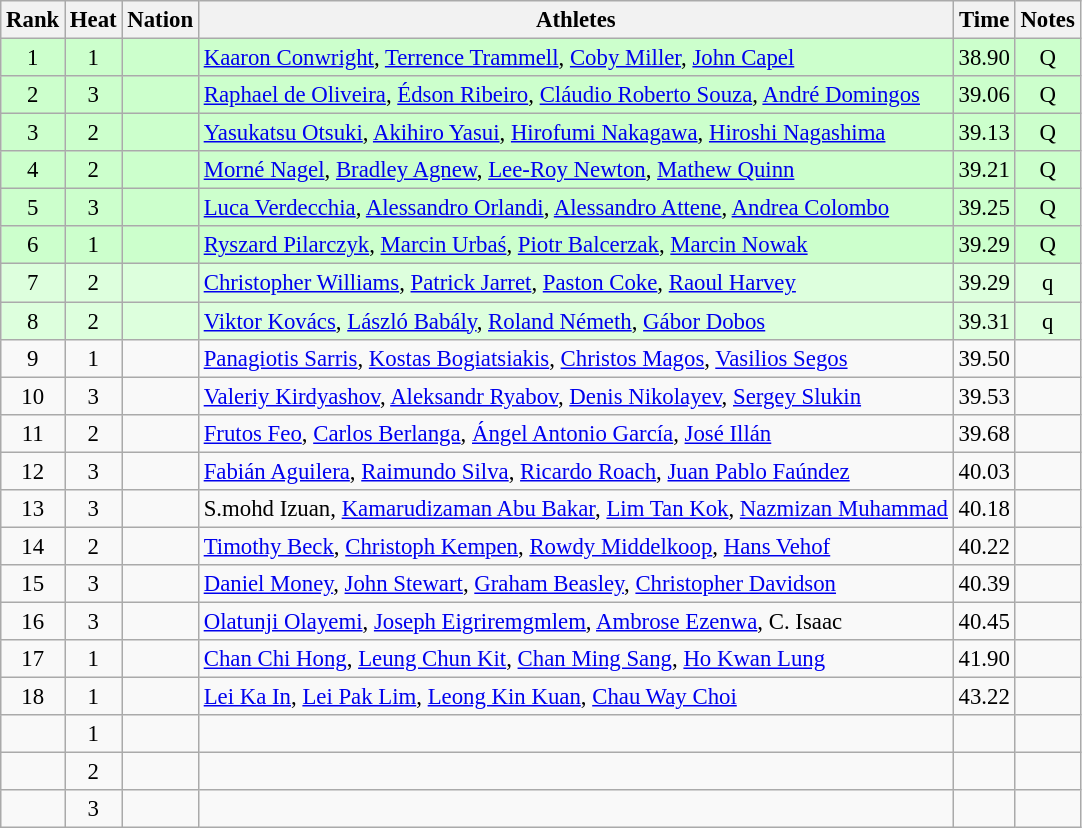<table class="wikitable sortable" style="text-align:center;font-size:95%">
<tr>
<th>Rank</th>
<th>Heat</th>
<th>Nation</th>
<th>Athletes</th>
<th>Time</th>
<th>Notes</th>
</tr>
<tr bgcolor=ccffcc>
<td>1</td>
<td>1</td>
<td align=left></td>
<td align=left><a href='#'>Kaaron Conwright</a>, <a href='#'>Terrence Trammell</a>, <a href='#'>Coby Miller</a>, <a href='#'>John Capel</a></td>
<td>38.90</td>
<td>Q</td>
</tr>
<tr bgcolor=ccffcc>
<td>2</td>
<td>3</td>
<td align=left></td>
<td align=left><a href='#'>Raphael de Oliveira</a>, <a href='#'>Édson Ribeiro</a>, <a href='#'>Cláudio Roberto Souza</a>, <a href='#'>André Domingos</a></td>
<td>39.06</td>
<td>Q</td>
</tr>
<tr bgcolor=ccffcc>
<td>3</td>
<td>2</td>
<td align=left></td>
<td align=left><a href='#'>Yasukatsu Otsuki</a>, <a href='#'>Akihiro Yasui</a>, <a href='#'>Hirofumi Nakagawa</a>, <a href='#'>Hiroshi Nagashima</a></td>
<td>39.13</td>
<td>Q</td>
</tr>
<tr bgcolor=ccffcc>
<td>4</td>
<td>2</td>
<td align=left></td>
<td align=left><a href='#'>Morné Nagel</a>, <a href='#'>Bradley Agnew</a>, <a href='#'>Lee-Roy Newton</a>, <a href='#'>Mathew Quinn</a></td>
<td>39.21</td>
<td>Q</td>
</tr>
<tr bgcolor=ccffcc>
<td>5</td>
<td>3</td>
<td align=left></td>
<td align=left><a href='#'>Luca Verdecchia</a>, <a href='#'>Alessandro Orlandi</a>, <a href='#'>Alessandro Attene</a>, <a href='#'>Andrea Colombo</a></td>
<td>39.25</td>
<td>Q</td>
</tr>
<tr bgcolor=ccffcc>
<td>6</td>
<td>1</td>
<td align=left></td>
<td align=left><a href='#'>Ryszard Pilarczyk</a>, <a href='#'>Marcin Urbaś</a>, <a href='#'>Piotr Balcerzak</a>, <a href='#'>Marcin Nowak</a></td>
<td>39.29</td>
<td>Q</td>
</tr>
<tr bgcolor=ddffdd>
<td>7</td>
<td>2</td>
<td align=left></td>
<td align=left><a href='#'>Christopher Williams</a>, <a href='#'>Patrick Jarret</a>, <a href='#'>Paston Coke</a>, <a href='#'>Raoul Harvey</a></td>
<td>39.29</td>
<td>q</td>
</tr>
<tr bgcolor=ddffdd>
<td>8</td>
<td>2</td>
<td align=left></td>
<td align=left><a href='#'>Viktor Kovács</a>, <a href='#'>László Babály</a>, <a href='#'>Roland Németh</a>, <a href='#'>Gábor Dobos</a></td>
<td>39.31</td>
<td>q</td>
</tr>
<tr>
<td>9</td>
<td>1</td>
<td align=left></td>
<td align=left><a href='#'>Panagiotis Sarris</a>, <a href='#'>Kostas Bogiatsiakis</a>, <a href='#'>Christos Magos</a>, <a href='#'>Vasilios Segos</a></td>
<td>39.50</td>
<td></td>
</tr>
<tr>
<td>10</td>
<td>3</td>
<td align=left></td>
<td align=left><a href='#'>Valeriy Kirdyashov</a>, <a href='#'>Aleksandr Ryabov</a>, <a href='#'>Denis Nikolayev</a>, <a href='#'>Sergey Slukin</a></td>
<td>39.53</td>
<td></td>
</tr>
<tr>
<td>11</td>
<td>2</td>
<td align=left></td>
<td align=left><a href='#'>Frutos Feo</a>, <a href='#'>Carlos Berlanga</a>, <a href='#'>Ángel Antonio García</a>, <a href='#'>José Illán</a></td>
<td>39.68</td>
<td></td>
</tr>
<tr>
<td>12</td>
<td>3</td>
<td align=left></td>
<td align=left><a href='#'>Fabián Aguilera</a>, <a href='#'>Raimundo Silva</a>, <a href='#'>Ricardo Roach</a>, <a href='#'>Juan Pablo Faúndez</a></td>
<td>40.03</td>
<td></td>
</tr>
<tr>
<td>13</td>
<td>3</td>
<td align=left></td>
<td align=left>S.mohd Izuan, <a href='#'>Kamarudizaman Abu Bakar</a>, <a href='#'>Lim Tan Kok</a>, <a href='#'>Nazmizan Muhammad</a></td>
<td>40.18</td>
<td></td>
</tr>
<tr>
<td>14</td>
<td>2</td>
<td align=left></td>
<td align=left><a href='#'>Timothy Beck</a>, <a href='#'>Christoph Kempen</a>, <a href='#'>Rowdy Middelkoop</a>, <a href='#'>Hans Vehof</a></td>
<td>40.22</td>
<td></td>
</tr>
<tr>
<td>15</td>
<td>3</td>
<td align=left></td>
<td align=left><a href='#'>Daniel Money</a>, <a href='#'>John Stewart</a>, <a href='#'>Graham Beasley</a>, <a href='#'>Christopher Davidson</a></td>
<td>40.39</td>
<td></td>
</tr>
<tr>
<td>16</td>
<td>3</td>
<td align=left></td>
<td align=left><a href='#'>Olatunji Olayemi</a>, <a href='#'>Joseph Eigriremgmlem</a>, <a href='#'>Ambrose Ezenwa</a>, C. Isaac</td>
<td>40.45</td>
<td></td>
</tr>
<tr>
<td>17</td>
<td>1</td>
<td align=left></td>
<td align=left><a href='#'>Chan Chi Hong</a>, <a href='#'>Leung Chun Kit</a>, <a href='#'>Chan Ming Sang</a>, <a href='#'>Ho Kwan Lung</a></td>
<td>41.90</td>
<td></td>
</tr>
<tr>
<td>18</td>
<td>1</td>
<td align=left></td>
<td align=left><a href='#'>Lei Ka In</a>, <a href='#'>Lei Pak Lim</a>, <a href='#'>Leong Kin Kuan</a>, <a href='#'>Chau Way Choi</a></td>
<td>43.22</td>
<td></td>
</tr>
<tr>
<td></td>
<td>1</td>
<td align=left></td>
<td align=left></td>
<td></td>
<td></td>
</tr>
<tr>
<td></td>
<td>2</td>
<td align=left></td>
<td align=left></td>
<td></td>
<td></td>
</tr>
<tr>
<td></td>
<td>3</td>
<td align=left></td>
<td align=left></td>
<td></td>
<td></td>
</tr>
</table>
